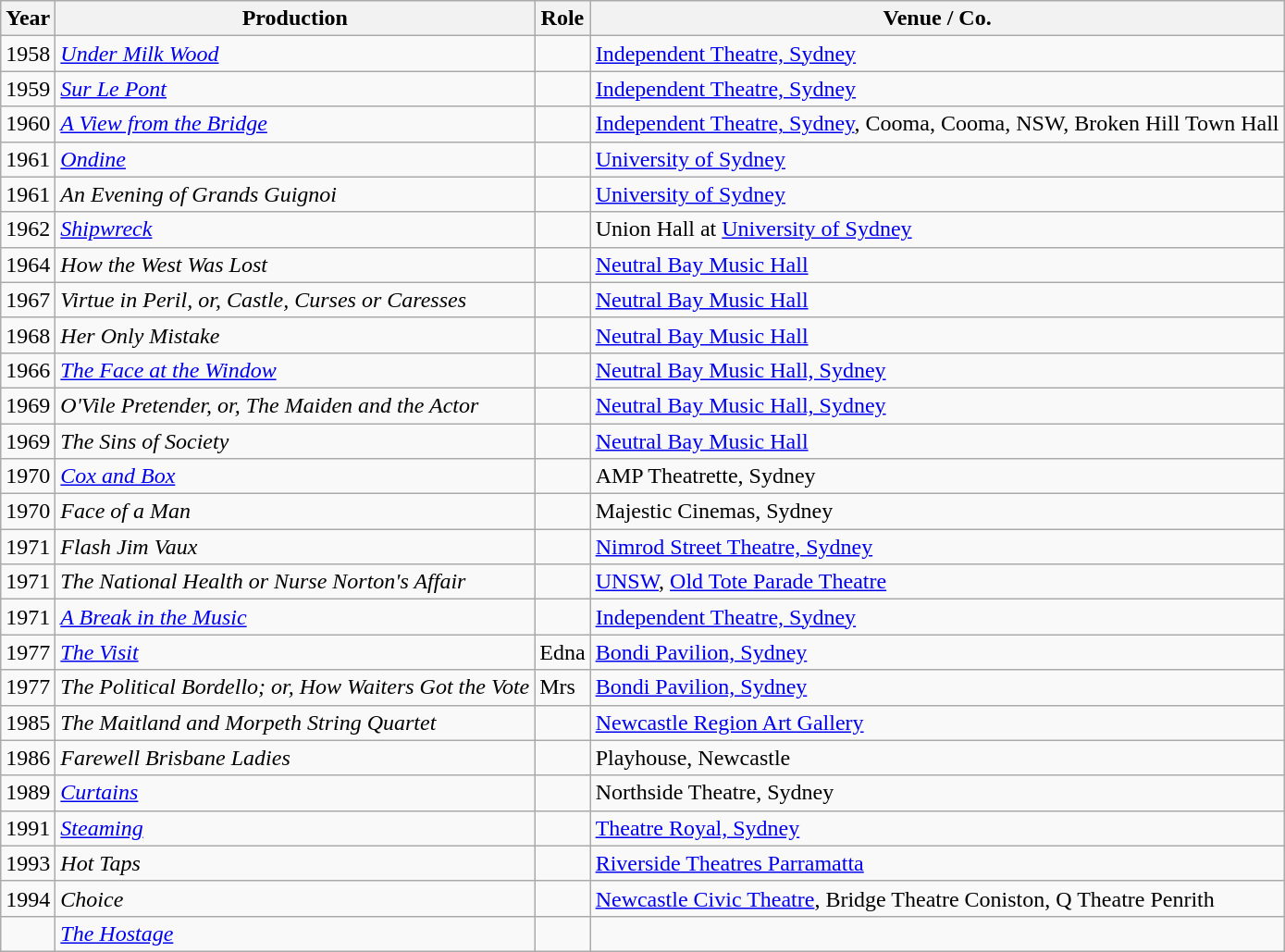<table class="wikitable">
<tr>
<th>Year</th>
<th>Production</th>
<th>Role</th>
<th>Venue / Co.</th>
</tr>
<tr>
<td>1958</td>
<td><em><a href='#'>Under Milk Wood</a></em></td>
<td></td>
<td><a href='#'>Independent Theatre, Sydney</a></td>
</tr>
<tr>
<td>1959</td>
<td><em><a href='#'>Sur Le Pont</a></em></td>
<td></td>
<td><a href='#'>Independent Theatre, Sydney</a></td>
</tr>
<tr>
<td>1960</td>
<td><em><a href='#'>A View from the Bridge</a></em></td>
<td></td>
<td><a href='#'>Independent Theatre, Sydney</a>, Cooma, Cooma, NSW, Broken Hill Town Hall</td>
</tr>
<tr>
<td>1961</td>
<td><em><a href='#'>Ondine</a></em></td>
<td></td>
<td><a href='#'>University of Sydney</a></td>
</tr>
<tr>
<td>1961</td>
<td><em>An Evening of Grands Guignoi</em></td>
<td></td>
<td><a href='#'>University of Sydney</a></td>
</tr>
<tr>
<td>1962</td>
<td><em><a href='#'>Shipwreck</a></em></td>
<td></td>
<td>Union Hall at <a href='#'>University of Sydney</a></td>
</tr>
<tr>
<td>1964</td>
<td><em>How the West Was Lost</em></td>
<td></td>
<td><a href='#'>Neutral Bay Music Hall</a></td>
</tr>
<tr>
<td>1967</td>
<td><em>Virtue in Peril, or, Castle, Curses or Caresses</em></td>
<td></td>
<td><a href='#'>Neutral Bay Music Hall</a></td>
</tr>
<tr>
<td>1968</td>
<td><em>Her Only Mistake</em></td>
<td></td>
<td><a href='#'>Neutral Bay Music Hall</a></td>
</tr>
<tr>
<td>1966</td>
<td><em><a href='#'>The Face at the Window</a></em></td>
<td></td>
<td><a href='#'>Neutral Bay Music Hall, Sydney</a></td>
</tr>
<tr>
<td>1969</td>
<td><em>O'Vile Pretender, or, The Maiden and the Actor</em></td>
<td></td>
<td><a href='#'>Neutral Bay Music Hall, Sydney</a></td>
</tr>
<tr>
<td>1969</td>
<td><em>The Sins of Society</em></td>
<td></td>
<td><a href='#'>Neutral Bay Music Hall</a></td>
</tr>
<tr>
<td>1970</td>
<td><em><a href='#'>Cox and Box</a></em></td>
<td></td>
<td>AMP Theatrette, Sydney</td>
</tr>
<tr>
<td>1970</td>
<td><em>Face of a Man</em></td>
<td></td>
<td>Majestic Cinemas, Sydney</td>
</tr>
<tr>
<td>1971</td>
<td><em>Flash Jim Vaux</em></td>
<td></td>
<td><a href='#'>Nimrod Street Theatre, Sydney</a></td>
</tr>
<tr>
<td>1971</td>
<td><em>The National Health or Nurse Norton's Affair</em></td>
<td></td>
<td><a href='#'>UNSW</a>, <a href='#'>Old Tote Parade Theatre</a></td>
</tr>
<tr>
<td>1971</td>
<td><em><a href='#'>A Break in the Music</a></em></td>
<td></td>
<td><a href='#'>Independent Theatre, Sydney</a></td>
</tr>
<tr>
<td>1977</td>
<td><em><a href='#'>The Visit</a></em></td>
<td>Edna</td>
<td><a href='#'>Bondi Pavilion, Sydney</a></td>
</tr>
<tr>
<td>1977</td>
<td><em>The Political Bordello; or, How Waiters Got the Vote</em></td>
<td>Mrs</td>
<td><a href='#'>Bondi Pavilion, Sydney</a></td>
</tr>
<tr>
<td>1985</td>
<td><em>The Maitland and Morpeth String Quartet</em></td>
<td></td>
<td><a href='#'>Newcastle Region Art Gallery</a></td>
</tr>
<tr>
<td>1986</td>
<td><em>Farewell Brisbane Ladies</em></td>
<td></td>
<td>Playhouse, Newcastle</td>
</tr>
<tr>
<td>1989</td>
<td><em><a href='#'>Curtains</a></em></td>
<td></td>
<td>Northside Theatre, Sydney</td>
</tr>
<tr>
<td>1991</td>
<td><em><a href='#'>Steaming</a></em></td>
<td></td>
<td><a href='#'>Theatre Royal, Sydney</a></td>
</tr>
<tr>
<td>1993</td>
<td><em>Hot Taps</em></td>
<td></td>
<td><a href='#'>Riverside Theatres Parramatta</a></td>
</tr>
<tr>
<td>1994</td>
<td><em>Choice</em></td>
<td></td>
<td><a href='#'>Newcastle Civic Theatre</a>, Bridge Theatre Coniston, Q Theatre Penrith</td>
</tr>
<tr>
<td></td>
<td><em><a href='#'>The Hostage</a></em></td>
<td></td>
<td></td>
</tr>
</table>
